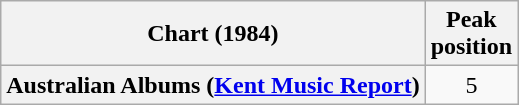<table class="wikitable plainrowheaders">
<tr>
<th scope="col">Chart (1984)</th>
<th scope="col">Peak<br>position</th>
</tr>
<tr>
<th scope="row">Australian Albums (<a href='#'>Kent Music Report</a>)</th>
<td style="text-align:center;">5</td>
</tr>
</table>
